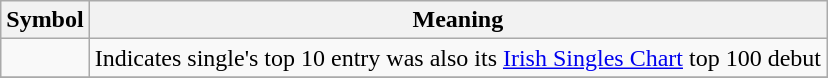<table class="wikitable">
<tr>
<th>Symbol</th>
<th>Meaning</th>
</tr>
<tr>
<td></td>
<td>Indicates single's top 10 entry was also its <a href='#'>Irish Singles Chart</a> top 100 debut</td>
</tr>
<tr>
</tr>
</table>
